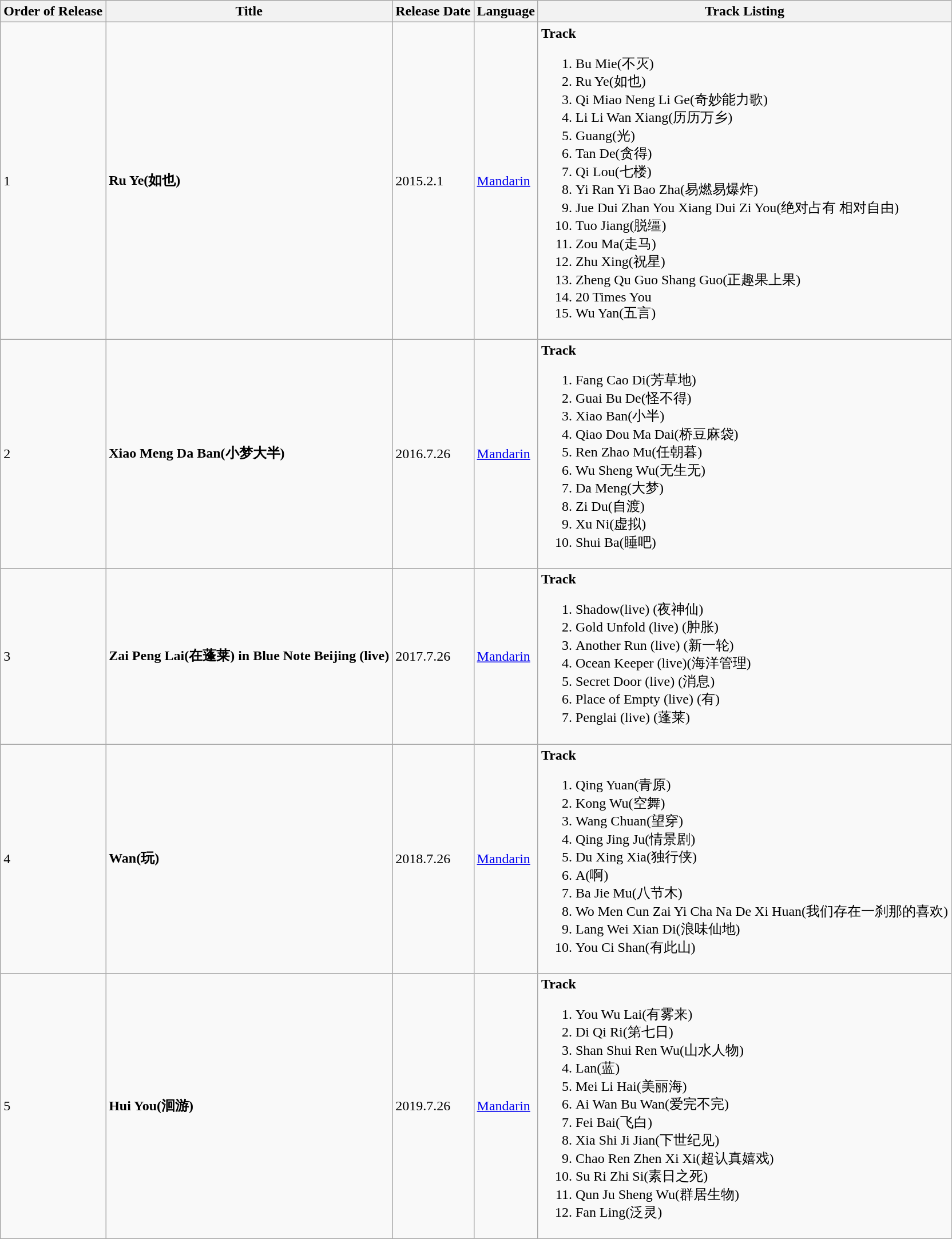<table class="wikitable">
<tr>
<th>Order of Release</th>
<th>Title</th>
<th>Release Date</th>
<th>Language</th>
<th>Track Listing</th>
</tr>
<tr>
<td>1</td>
<td><strong>Ru Ye(如也)</strong></td>
<td>2015.2.1</td>
<td><a href='#'>Mandarin</a></td>
<td><strong>Track</strong><br><ol><li>Bu Mie(不灭)</li><li>Ru Ye(如也)</li><li>Qi Miao Neng Li Ge(奇妙能力歌)</li><li>Li Li Wan Xiang(历历万乡)</li><li>Guang(光)</li><li>Tan De(贪得)</li><li>Qi Lou(七楼)</li><li>Yi Ran Yi Bao Zha(易燃易爆炸)</li><li>Jue Dui Zhan You Xiang Dui Zi You(绝对占有 相对自由)</li><li>Tuo Jiang(脱缰)</li><li>Zou Ma(走马)</li><li>Zhu Xing(祝星)</li><li>Zheng Qu Guo Shang Guo(正趣果上果)</li><li>20 Times You</li><li>Wu Yan(五言)</li></ol></td>
</tr>
<tr>
<td>2</td>
<td><strong>Xiao Meng Da Ban(小梦大半)</strong></td>
<td>2016.7.26</td>
<td><a href='#'>Mandarin</a></td>
<td><strong>Track</strong><br><ol><li>Fang Cao Di(芳草地)</li><li>Guai Bu De(怪不得)</li><li>Xiao Ban(小半)</li><li>Qiao Dou Ma Dai(桥豆麻袋)</li><li>Ren Zhao Mu(任朝暮)</li><li>Wu Sheng Wu(无生无)</li><li>Da Meng(大梦)</li><li>Zi Du(自渡)</li><li>Xu Ni(虚拟)</li><li>Shui Ba(睡吧)</li></ol></td>
</tr>
<tr>
<td>3</td>
<td><strong>Zai Peng Lai(在蓬莱) in Blue Note Beijing (live)</strong></td>
<td>2017.7.26</td>
<td><a href='#'>Mandarin</a></td>
<td><strong>Track</strong><br><ol><li>Shadow(live) (夜神仙)</li><li>Gold Unfold (live) (肿胀)</li><li>Another Run (live) (新一轮)</li><li>Ocean Keeper (live)(海洋管理)</li><li>Secret Door (live) (消息)</li><li>Place of Empty (live) (有)</li><li>Penglai (live) (蓬莱)</li></ol></td>
</tr>
<tr>
<td>4</td>
<td><strong>Wan(玩)</strong></td>
<td>2018.7.26</td>
<td><a href='#'>Mandarin</a></td>
<td><strong>Track</strong><br><ol><li>Qing Yuan(青原)</li><li>Kong Wu(空舞)</li><li>Wang Chuan(望穿)</li><li>Qing Jing Ju(情景剧)</li><li>Du Xing Xia(独行侠)</li><li>A(啊)</li><li>Ba Jie Mu(八节木)</li><li>Wo Men Cun Zai Yi Cha Na De Xi Huan(我们存在一刹那的喜欢)</li><li>Lang Wei Xian Di(浪味仙地)</li><li>You Ci Shan(有此山)</li></ol></td>
</tr>
<tr>
<td>5</td>
<td><strong>Hui You(洄游)</strong></td>
<td>2019.7.26</td>
<td><a href='#'>Mandarin</a></td>
<td><strong>Track</strong><br><ol><li>You Wu Lai(有雾来)</li><li>Di Qi Ri(第七日)</li><li>Shan Shui Ren Wu(山水人物)</li><li>Lan(蓝)</li><li>Mei Li Hai(美丽海)</li><li>Ai Wan Bu Wan(爱完不完)</li><li>Fei Bai(飞白)</li><li>Xia Shi Ji Jian(下世纪见)</li><li>Chao Ren Zhen Xi Xi(超认真嬉戏)</li><li>Su Ri Zhi Si(素日之死)</li><li>Qun Ju Sheng Wu(群居生物)</li><li>Fan Ling(泛灵)</li></ol></td>
</tr>
</table>
